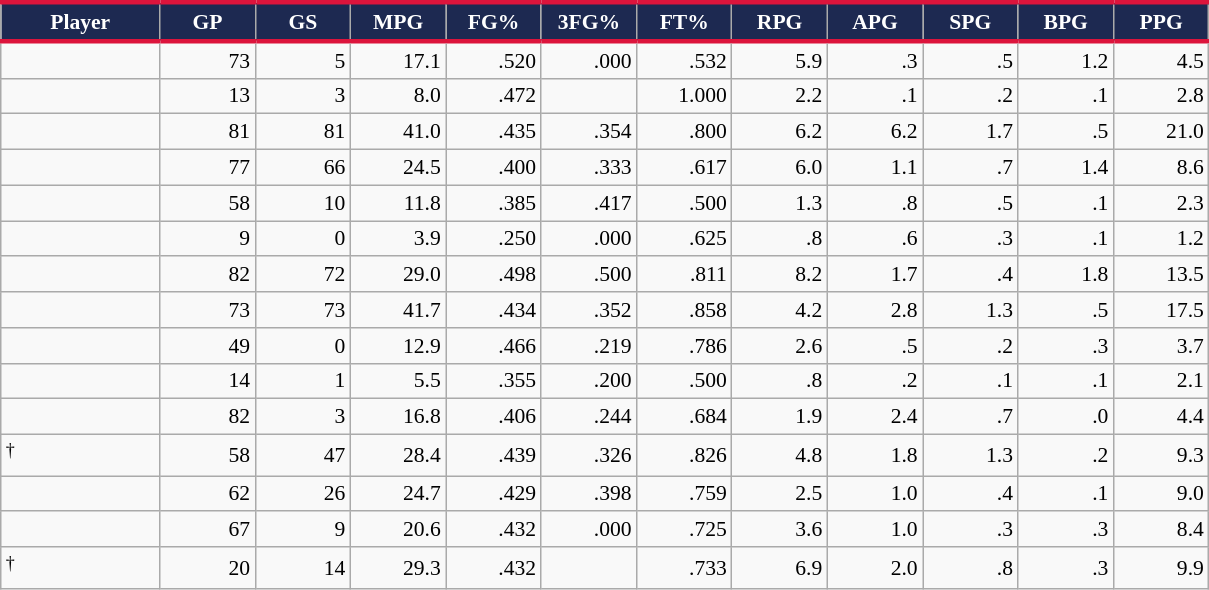<table class="wikitable sortable" style="text-align:right; font-size: 90%">
<tr>
<th style="background:#1D2951; color:#FFFFFF; border-top:#DC143C 3px solid; border-bottom:#DC143C 3px solid;" width="10%">Player</th>
<th style="background: #1D2951; color:#FFFFFF; border-top:#DC143C 3px solid; border-bottom:#DC143C 3px solid;" width="6%">GP</th>
<th style="background: #1D2951; color:#FFFFFF; border-top:#DC143C 3px solid; border-bottom:#DC143C 3px solid;" width="6%">GS</th>
<th style="background: #1D2951; color:#FFFFFF; border-top:#DC143C 3px solid; border-bottom:#DC143C 3px solid;" width="6%">MPG</th>
<th style="background: #1D2951; color:#FFFFFF; border-top:#DC143C 3px solid; border-bottom:#DC143C 3px solid;" width="6%">FG%</th>
<th style="background: #1D2951; color:#FFFFFF; border-top:#DC143C 3px solid; border-bottom:#DC143C 3px solid;" width="6%">3FG%</th>
<th style="background: #1D2951; color:#FFFFFF; border-top:#DC143C 3px solid; border-bottom:#DC143C 3px solid;" width="6%">FT%</th>
<th style="background: #1D2951; color:#FFFFFF; border-top:#DC143C 3px solid; border-bottom:#DC143C 3px solid;" width="6%">RPG</th>
<th style="background: #1D2951; color:#FFFFFF; border-top:#DC143C 3px solid; border-bottom:#DC143C 3px solid;" width="6%">APG</th>
<th style="background: #1D2951; color:#FFFFFF; border-top:#DC143C 3px solid; border-bottom:#DC143C 3px solid;" width="6%">SPG</th>
<th style="background: #1D2951; color:#FFFFFF; border-top:#DC143C 3px solid; border-bottom:#DC143C 3px solid;" width="6%">BPG</th>
<th style="background: #1D2951; color:#FFFFFF; border-top:#DC143C 3px solid; border-bottom:#DC143C 3px solid;" width="6%">PPG</th>
</tr>
<tr>
<td style="text-align:left;"></td>
<td>73</td>
<td>5</td>
<td>17.1</td>
<td>.520</td>
<td>.000</td>
<td>.532</td>
<td>5.9</td>
<td>.3</td>
<td>.5</td>
<td>1.2</td>
<td>4.5</td>
</tr>
<tr>
<td style="text-align:left;"></td>
<td>13</td>
<td>3</td>
<td>8.0</td>
<td>.472</td>
<td></td>
<td>1.000</td>
<td>2.2</td>
<td>.1</td>
<td>.2</td>
<td>.1</td>
<td>2.8</td>
</tr>
<tr>
<td style="text-align:left;"></td>
<td>81</td>
<td>81</td>
<td>41.0</td>
<td>.435</td>
<td>.354</td>
<td>.800</td>
<td>6.2</td>
<td>6.2</td>
<td>1.7</td>
<td>.5</td>
<td>21.0</td>
</tr>
<tr>
<td style="text-align:left;"></td>
<td>77</td>
<td>66</td>
<td>24.5</td>
<td>.400</td>
<td>.333</td>
<td>.617</td>
<td>6.0</td>
<td>1.1</td>
<td>.7</td>
<td>1.4</td>
<td>8.6</td>
</tr>
<tr>
<td style="text-align:left;"></td>
<td>58</td>
<td>10</td>
<td>11.8</td>
<td>.385</td>
<td>.417</td>
<td>.500</td>
<td>1.3</td>
<td>.8</td>
<td>.5</td>
<td>.1</td>
<td>2.3</td>
</tr>
<tr>
<td style="text-align:left;"></td>
<td>9</td>
<td>0</td>
<td>3.9</td>
<td>.250</td>
<td>.000</td>
<td>.625</td>
<td>.8</td>
<td>.6</td>
<td>.3</td>
<td>.1</td>
<td>1.2</td>
</tr>
<tr>
<td style="text-align:left;"></td>
<td>82</td>
<td>72</td>
<td>29.0</td>
<td>.498</td>
<td>.500</td>
<td>.811</td>
<td>8.2</td>
<td>1.7</td>
<td>.4</td>
<td>1.8</td>
<td>13.5</td>
</tr>
<tr>
<td style="text-align:left;"></td>
<td>73</td>
<td>73</td>
<td>41.7</td>
<td>.434</td>
<td>.352</td>
<td>.858</td>
<td>4.2</td>
<td>2.8</td>
<td>1.3</td>
<td>.5</td>
<td>17.5</td>
</tr>
<tr>
<td style="text-align:left;"></td>
<td>49</td>
<td>0</td>
<td>12.9</td>
<td>.466</td>
<td>.219</td>
<td>.786</td>
<td>2.6</td>
<td>.5</td>
<td>.2</td>
<td>.3</td>
<td>3.7</td>
</tr>
<tr>
<td style="text-align:left;"></td>
<td>14</td>
<td>1</td>
<td>5.5</td>
<td>.355</td>
<td>.200</td>
<td>.500</td>
<td>.8</td>
<td>.2</td>
<td>.1</td>
<td>.1</td>
<td>2.1</td>
</tr>
<tr>
<td style="text-align:left;"></td>
<td>82</td>
<td>3</td>
<td>16.8</td>
<td>.406</td>
<td>.244</td>
<td>.684</td>
<td>1.9</td>
<td>2.4</td>
<td>.7</td>
<td>.0</td>
<td>4.4</td>
</tr>
<tr>
<td style="text-align:left;"><sup>†</sup></td>
<td>58</td>
<td>47</td>
<td>28.4</td>
<td>.439</td>
<td>.326</td>
<td>.826</td>
<td>4.8</td>
<td>1.8</td>
<td>1.3</td>
<td>.2</td>
<td>9.3</td>
</tr>
<tr>
<td style="text-align:left;"></td>
<td>62</td>
<td>26</td>
<td>24.7</td>
<td>.429</td>
<td>.398</td>
<td>.759</td>
<td>2.5</td>
<td>1.0</td>
<td>.4</td>
<td>.1</td>
<td>9.0</td>
</tr>
<tr>
<td style="text-align:left;"></td>
<td>67</td>
<td>9</td>
<td>20.6</td>
<td>.432</td>
<td>.000</td>
<td>.725</td>
<td>3.6</td>
<td>1.0</td>
<td>.3</td>
<td>.3</td>
<td>8.4</td>
</tr>
<tr>
<td style="text-align:left;"><sup>†</sup></td>
<td>20</td>
<td>14</td>
<td>29.3</td>
<td>.432</td>
<td></td>
<td>.733</td>
<td>6.9</td>
<td>2.0</td>
<td>.8</td>
<td>.3</td>
<td>9.9</td>
</tr>
</table>
